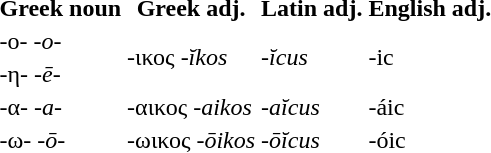<table>
<tr>
<th>Greek noun</th>
<th>Greek adj.</th>
<th>Latin adj.</th>
<th>English adj.</th>
</tr>
<tr>
<td>-ο- <em>-o-</em></td>
<td rowspan=2>-ικος <em>-ĭkos</em></td>
<td rowspan=2><em>-ĭcus</em></td>
<td rowspan=2>-ic</td>
</tr>
<tr>
<td>-η- <em>-ē-</em></td>
</tr>
<tr>
<td>-α- <em>-a-</em></td>
<td>-αικος <em>-aikos</em></td>
<td><em>-aĭcus</em></td>
<td>-áic</td>
</tr>
<tr>
<td>-ω- <em>-ō-</em></td>
<td>-ωικος <em>-ōikos</em></td>
<td><em>-ōĭcus</em></td>
<td>-óic</td>
</tr>
</table>
